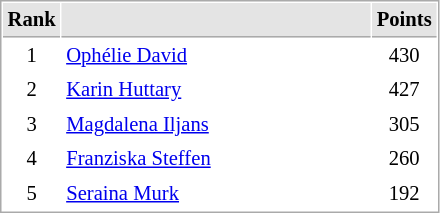<table cellspacing="1" cellpadding="3" style="border:1px solid #AAAAAA;font-size:86%">
<tr bgcolor="#E4E4E4">
<th style="border-bottom:1px solid #AAAAAA" width=10>Rank</th>
<th style="border-bottom:1px solid #AAAAAA" width=200></th>
<th style="border-bottom:1px solid #AAAAAA" width=20>Points</th>
</tr>
<tr>
<td align="center">1</td>
<td> <a href='#'>Ophélie David</a></td>
<td align=center>430</td>
</tr>
<tr>
<td align="center">2</td>
<td> <a href='#'>Karin Huttary</a></td>
<td align=center>427</td>
</tr>
<tr>
<td align="center">3</td>
<td> <a href='#'>Magdalena Iljans</a></td>
<td align=center>305</td>
</tr>
<tr>
<td align="center">4</td>
<td> <a href='#'>Franziska Steffen</a></td>
<td align=center>260</td>
</tr>
<tr>
<td align="center">5</td>
<td> <a href='#'>Seraina Murk</a></td>
<td align=center>192</td>
</tr>
</table>
